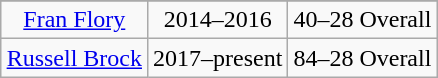<table class="wikitable sortable" style="margin: 1em auto 1em auto">
<tr>
</tr>
<tr style="text-align:center;">
<td><a href='#'>Fran Flory</a></td>
<td>2014–2016</td>
<td>40–28 Overall</td>
</tr>
<tr style="text-align:center;">
<td><a href='#'>Russell Brock</a></td>
<td>2017–present</td>
<td>84–28 Overall</td>
</tr>
</table>
